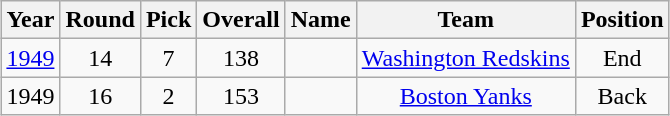<table class="wikitable" style="margin:0.2em auto; text-align:center;">
<tr>
<th>Year</th>
<th>Round</th>
<th>Pick</th>
<th>Overall</th>
<th>Name</th>
<th>Team</th>
<th>Position</th>
</tr>
<tr>
<td><a href='#'>1949</a></td>
<td>14</td>
<td>7</td>
<td>138</td>
<td></td>
<td><a href='#'>Washington Redskins</a></td>
<td>End</td>
</tr>
<tr>
<td>1949</td>
<td>16</td>
<td>2</td>
<td>153</td>
<td></td>
<td><a href='#'>Boston Yanks</a></td>
<td>Back</td>
</tr>
</table>
